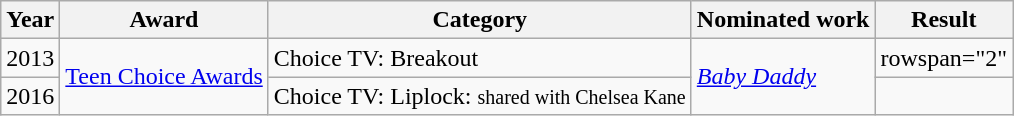<table class="wikitable">
<tr>
<th>Year</th>
<th>Award</th>
<th>Category</th>
<th class="unsortable">Nominated work</th>
<th>Result</th>
</tr>
<tr>
<td>2013</td>
<td rowspan="2"><a href='#'>Teen Choice Awards</a></td>
<td>Choice TV: Breakout</td>
<td rowspan="2"><em><a href='#'>Baby Daddy</a></em></td>
<td>rowspan="2" </td>
</tr>
<tr>
<td>2016</td>
<td>Choice TV: Liplock: <small>shared with Chelsea Kane</small></td>
</tr>
</table>
